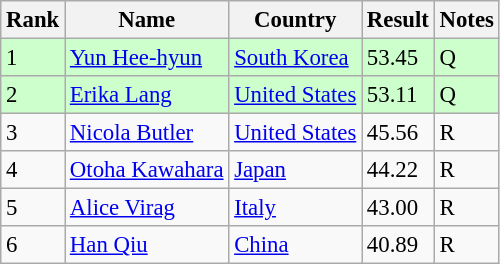<table class="wikitable" style="font-size:95%" style="text-align:center; width:35em;">
<tr>
<th>Rank</th>
<th>Name</th>
<th>Country</th>
<th>Result</th>
<th>Notes</th>
</tr>
<tr bgcolor=ccffcc>
<td>1</td>
<td align=left><a href='#'>Yun Hee-hyun</a></td>
<td align="left"> <a href='#'>South Korea</a></td>
<td>53.45</td>
<td>Q</td>
</tr>
<tr bgcolor=ccffcc>
<td>2</td>
<td align=left><a href='#'>Erika Lang</a></td>
<td align=left> <a href='#'>United States</a></td>
<td>53.11</td>
<td>Q</td>
</tr>
<tr>
<td>3</td>
<td align=left><a href='#'>Nicola Butler</a></td>
<td align="left"> <a href='#'>United States</a></td>
<td>45.56</td>
<td>R</td>
</tr>
<tr>
<td>4</td>
<td align=left><a href='#'>Otoha Kawahara</a></td>
<td align="left"> <a href='#'>Japan</a></td>
<td>44.22</td>
<td>R</td>
</tr>
<tr>
<td>5</td>
<td align=left><a href='#'>Alice Virag</a></td>
<td align="left"> <a href='#'>Italy</a></td>
<td>43.00</td>
<td>R</td>
</tr>
<tr>
<td>6</td>
<td align=left><a href='#'>Han Qiu</a></td>
<td align="left"> <a href='#'>China</a></td>
<td>40.89</td>
<td>R</td>
</tr>
</table>
